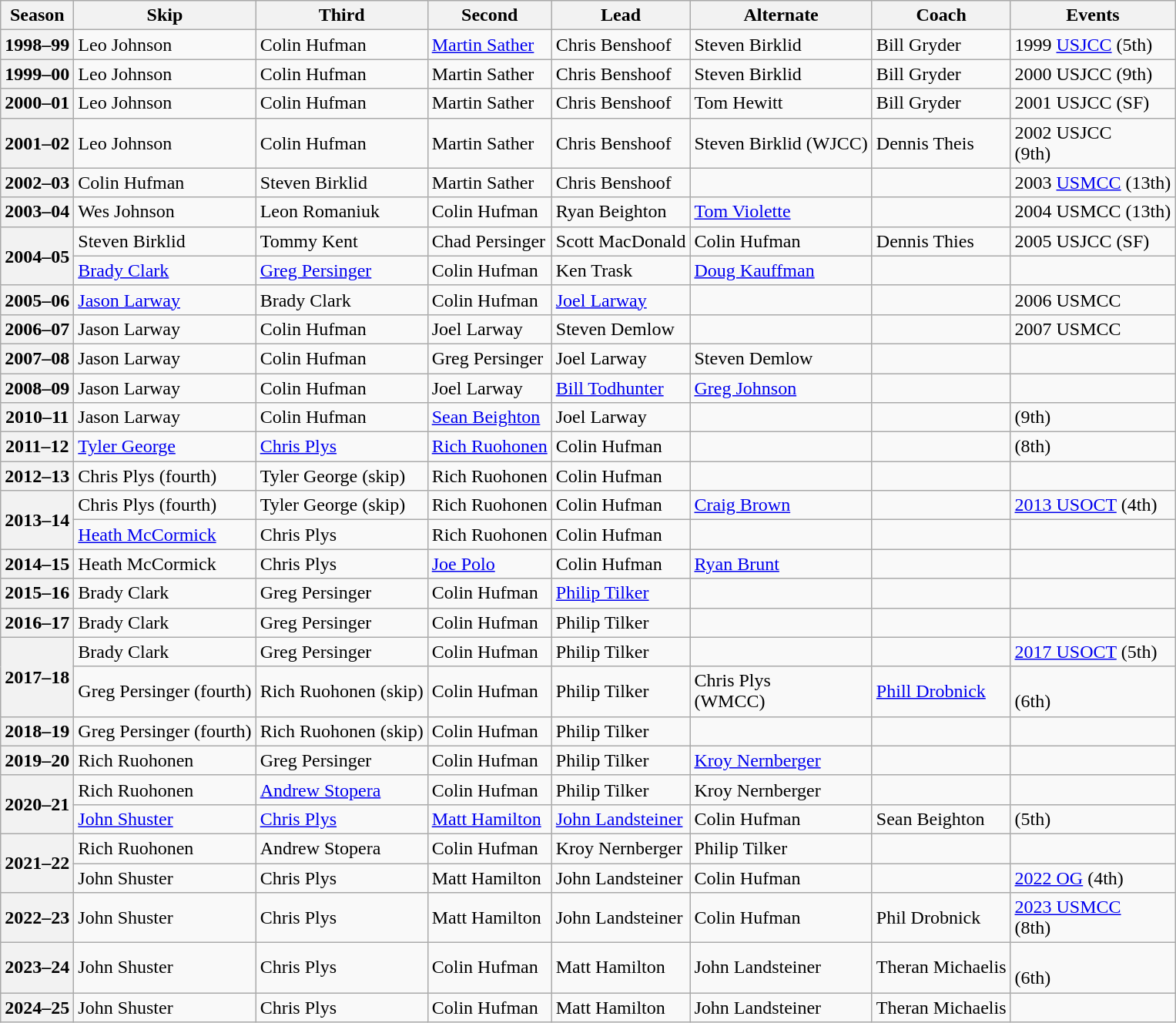<table class="wikitable">
<tr>
<th scope="col">Season</th>
<th scope="col">Skip</th>
<th scope="col">Third</th>
<th scope="col">Second</th>
<th scope="col">Lead</th>
<th scope="col">Alternate</th>
<th scope="col">Coach</th>
<th scope="col">Events</th>
</tr>
<tr>
<th scope="row">1998–99</th>
<td>Leo Johnson</td>
<td>Colin Hufman</td>
<td><a href='#'>Martin Sather</a></td>
<td>Chris Benshoof</td>
<td>Steven Birklid</td>
<td>Bill Gryder</td>
<td>1999 <a href='#'>USJCC</a> (5th)</td>
</tr>
<tr>
<th scope="row">1999–00</th>
<td>Leo Johnson</td>
<td>Colin Hufman</td>
<td>Martin Sather</td>
<td>Chris Benshoof</td>
<td>Steven Birklid</td>
<td>Bill Gryder</td>
<td>2000 USJCC (9th)</td>
</tr>
<tr>
<th scope="row">2000–01</th>
<td>Leo Johnson</td>
<td>Colin Hufman</td>
<td>Martin Sather</td>
<td>Chris Benshoof</td>
<td>Tom Hewitt</td>
<td>Bill Gryder</td>
<td>2001 USJCC (SF)</td>
</tr>
<tr>
<th scope="row">2001–02</th>
<td>Leo Johnson</td>
<td>Colin Hufman</td>
<td>Martin Sather</td>
<td>Chris Benshoof</td>
<td>Steven Birklid (WJCC)</td>
<td>Dennis Theis</td>
<td>2002 USJCC <br> (9th)</td>
</tr>
<tr>
<th scope="row">2002–03</th>
<td>Colin Hufman</td>
<td>Steven Birklid</td>
<td>Martin Sather</td>
<td>Chris Benshoof</td>
<td></td>
<td></td>
<td>2003 <a href='#'>USMCC</a> (13th)</td>
</tr>
<tr>
<th scope="row">2003–04</th>
<td>Wes Johnson</td>
<td>Leon Romaniuk</td>
<td>Colin Hufman</td>
<td>Ryan Beighton</td>
<td><a href='#'>Tom Violette</a></td>
<td></td>
<td>2004 USMCC (13th)</td>
</tr>
<tr>
<th scope="row" rowspan=2>2004–05</th>
<td>Steven Birklid</td>
<td>Tommy Kent</td>
<td>Chad Persinger</td>
<td>Scott MacDonald</td>
<td>Colin Hufman</td>
<td>Dennis Thies</td>
<td>2005 USJCC (SF)</td>
</tr>
<tr>
<td><a href='#'>Brady Clark</a></td>
<td><a href='#'>Greg Persinger</a></td>
<td>Colin Hufman</td>
<td>Ken Trask</td>
<td><a href='#'>Doug Kauffman</a></td>
<td></td>
<td> </td>
</tr>
<tr>
<th scope="row">2005–06</th>
<td><a href='#'>Jason Larway</a></td>
<td>Brady Clark</td>
<td>Colin Hufman</td>
<td><a href='#'>Joel Larway</a></td>
<td></td>
<td></td>
<td>2006 USMCC </td>
</tr>
<tr>
<th scope="row">2006–07</th>
<td>Jason Larway</td>
<td>Colin Hufman</td>
<td>Joel Larway</td>
<td>Steven Demlow</td>
<td></td>
<td></td>
<td>2007 USMCC </td>
</tr>
<tr>
<th scope="row">2007–08</th>
<td>Jason Larway</td>
<td>Colin Hufman</td>
<td>Greg Persinger</td>
<td>Joel Larway</td>
<td>Steven Demlow</td>
<td></td>
<td> </td>
</tr>
<tr>
<th scope="row">2008–09</th>
<td>Jason Larway</td>
<td>Colin Hufman</td>
<td>Joel Larway</td>
<td><a href='#'>Bill Todhunter</a></td>
<td><a href='#'>Greg Johnson</a></td>
<td></td>
<td></td>
</tr>
<tr>
<th scope="row">2010–11</th>
<td>Jason Larway</td>
<td>Colin Hufman</td>
<td><a href='#'>Sean Beighton</a></td>
<td>Joel Larway</td>
<td></td>
<td></td>
<td> (9th)</td>
</tr>
<tr>
<th scope="row">2011–12</th>
<td><a href='#'>Tyler George</a></td>
<td><a href='#'>Chris Plys</a></td>
<td><a href='#'>Rich Ruohonen</a></td>
<td>Colin Hufman</td>
<td></td>
<td></td>
<td> (8th)</td>
</tr>
<tr>
<th scope="row">2012–13</th>
<td>Chris Plys (fourth)</td>
<td>Tyler George (skip)</td>
<td>Rich Ruohonen</td>
<td>Colin Hufman</td>
<td></td>
<td></td>
<td> </td>
</tr>
<tr>
<th scope="row" rowspan=2>2013–14</th>
<td>Chris Plys (fourth)</td>
<td>Tyler George (skip)</td>
<td>Rich Ruohonen</td>
<td>Colin Hufman</td>
<td><a href='#'>Craig Brown</a></td>
<td></td>
<td><a href='#'>2013 USOCT</a> (4th)</td>
</tr>
<tr>
<td><a href='#'>Heath McCormick</a></td>
<td>Chris Plys</td>
<td>Rich Ruohonen</td>
<td>Colin Hufman</td>
<td></td>
<td></td>
<td> </td>
</tr>
<tr>
<th scope="row">2014–15</th>
<td>Heath McCormick</td>
<td>Chris Plys</td>
<td><a href='#'>Joe Polo</a></td>
<td>Colin Hufman</td>
<td><a href='#'>Ryan Brunt</a></td>
<td></td>
<td> </td>
</tr>
<tr>
<th scope="row">2015–16</th>
<td>Brady Clark</td>
<td>Greg Persinger</td>
<td>Colin Hufman</td>
<td><a href='#'>Philip Tilker</a></td>
<td></td>
<td></td>
<td> </td>
</tr>
<tr>
<th scope="row">2016–17</th>
<td>Brady Clark</td>
<td>Greg Persinger</td>
<td>Colin Hufman</td>
<td>Philip Tilker</td>
<td></td>
<td></td>
<td> </td>
</tr>
<tr>
<th scope="row" rowspan=2>2017–18</th>
<td>Brady Clark</td>
<td>Greg Persinger</td>
<td>Colin Hufman</td>
<td>Philip Tilker</td>
<td></td>
<td></td>
<td><a href='#'>2017 USOCT</a> (5th)</td>
</tr>
<tr>
<td>Greg Persinger (fourth)</td>
<td>Rich Ruohonen (skip)</td>
<td>Colin Hufman</td>
<td>Philip Tilker</td>
<td>Chris Plys<br>(WMCC)</td>
<td><a href='#'>Phill Drobnick</a></td>
<td> <br> (6th)</td>
</tr>
<tr>
<th scope="row">2018–19</th>
<td>Greg Persinger (fourth)</td>
<td>Rich Ruohonen (skip)</td>
<td>Colin Hufman</td>
<td>Philip Tilker</td>
<td></td>
<td></td>
<td> </td>
</tr>
<tr>
<th scope="row">2019–20</th>
<td>Rich Ruohonen</td>
<td>Greg Persinger</td>
<td>Colin Hufman</td>
<td>Philip Tilker</td>
<td><a href='#'>Kroy Nernberger</a></td>
<td></td>
<td> </td>
</tr>
<tr>
<th scope="row" rowspan="2">2020–21</th>
<td>Rich Ruohonen</td>
<td><a href='#'>Andrew Stopera</a></td>
<td>Colin Hufman</td>
<td>Philip Tilker</td>
<td>Kroy Nernberger</td>
<td></td>
<td></td>
</tr>
<tr>
<td><a href='#'>John Shuster</a></td>
<td><a href='#'>Chris Plys</a></td>
<td><a href='#'>Matt Hamilton</a></td>
<td><a href='#'>John Landsteiner</a></td>
<td>Colin Hufman</td>
<td>Sean Beighton</td>
<td> (5th)</td>
</tr>
<tr>
<th scope="row" rowspan="2">2021–22</th>
<td>Rich Ruohonen</td>
<td>Andrew Stopera</td>
<td>Colin Hufman</td>
<td>Kroy Nernberger</td>
<td>Philip Tilker</td>
<td></td>
<td></td>
</tr>
<tr>
<td>John Shuster</td>
<td>Chris Plys</td>
<td>Matt Hamilton</td>
<td>John Landsteiner</td>
<td>Colin Hufman</td>
<td></td>
<td><a href='#'>2022 OG</a> (4th)</td>
</tr>
<tr>
<th scope="row">2022–23</th>
<td>John Shuster</td>
<td>Chris Plys</td>
<td>Matt Hamilton</td>
<td>John Landsteiner</td>
<td>Colin Hufman</td>
<td>Phil Drobnick</td>
<td><a href='#'>2023 USMCC</a>  <br>  (8th)</td>
</tr>
<tr>
<th scope="row">2023–24</th>
<td>John Shuster</td>
<td>Chris Plys</td>
<td>Colin Hufman</td>
<td>Matt Hamilton</td>
<td>John Landsteiner</td>
<td>Theran Michaelis</td>
<td>  <br>  (6th)</td>
</tr>
<tr>
<th scope="row">2024–25</th>
<td>John Shuster</td>
<td>Chris Plys</td>
<td>Colin Hufman</td>
<td>Matt Hamilton</td>
<td>John Landsteiner</td>
<td>Theran Michaelis</td>
<td>  <br>  </td>
</tr>
</table>
